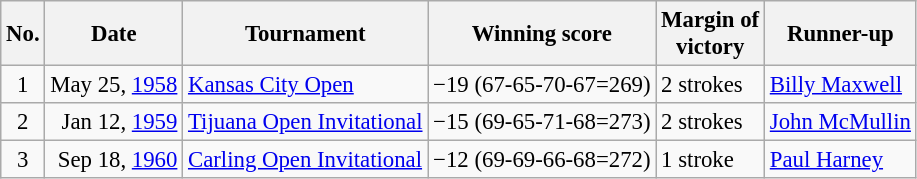<table class="wikitable" style="font-size:95%">
<tr>
<th>No.</th>
<th>Date</th>
<th>Tournament</th>
<th>Winning score</th>
<th>Margin of<br>victory</th>
<th>Runner-up</th>
</tr>
<tr>
<td align=center>1</td>
<td align=right>May 25, <a href='#'>1958</a></td>
<td><a href='#'>Kansas City Open</a></td>
<td>−19 (67-65-70-67=269)</td>
<td>2 strokes</td>
<td> <a href='#'>Billy Maxwell</a></td>
</tr>
<tr>
<td align=center>2</td>
<td align=right>Jan 12, <a href='#'>1959</a></td>
<td><a href='#'>Tijuana Open Invitational</a></td>
<td>−15 (69-65-71-68=273)</td>
<td>2 strokes</td>
<td> <a href='#'>John McMullin</a></td>
</tr>
<tr>
<td align=center>3</td>
<td align=right>Sep 18, <a href='#'>1960</a></td>
<td><a href='#'>Carling Open Invitational</a></td>
<td>−12 (69-69-66-68=272)</td>
<td>1 stroke</td>
<td> <a href='#'>Paul Harney</a></td>
</tr>
</table>
